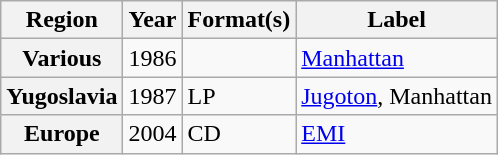<table class="wikitable plainrowheaders">
<tr>
<th scope="col">Region</th>
<th scope="col">Year</th>
<th scope="col">Format(s)</th>
<th scope="col">Label</th>
</tr>
<tr>
<th scope="row">Various</th>
<td>1986</td>
<td></td>
<td><a href='#'>Manhattan</a></td>
</tr>
<tr>
<th scope="row">Yugoslavia</th>
<td>1987</td>
<td>LP</td>
<td><a href='#'>Jugoton</a>, Manhattan</td>
</tr>
<tr>
<th scope="row">Europe</th>
<td>2004</td>
<td>CD</td>
<td><a href='#'>EMI</a></td>
</tr>
</table>
